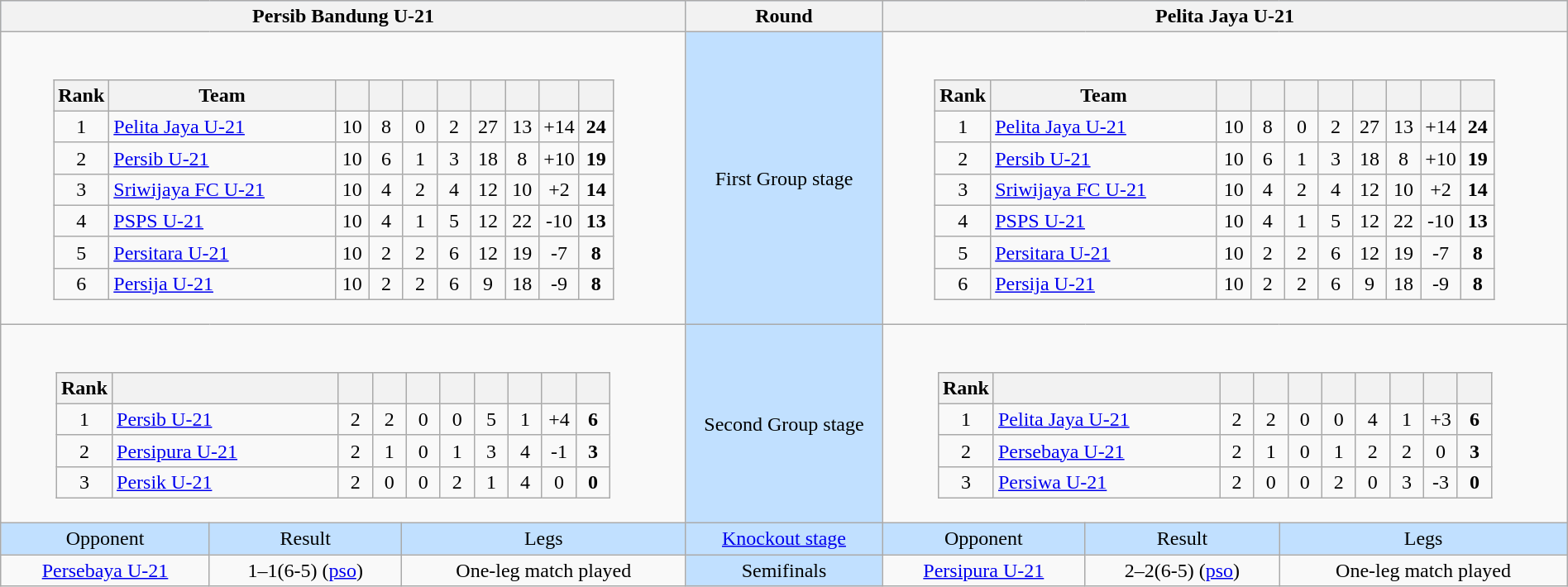<table class="wikitable" width="100%" style="text-align:center">
<tr valign=top bgcolor=#c1e0ff>
<th colspan=3 style="width:1*">Persib Bandung U-21</th>
<th><strong>Round</strong></th>
<th colspan=3 style="width:1*">Pelita Jaya U-21</th>
</tr>
<tr>
<td colspan="3" align=center><br><table class="wikitable" style="text-align:center">
<tr>
<th width="30">Rank</th>
<th style="width:175px;">Team</th>
<th width="20"></th>
<th width="20"></th>
<th width="20"></th>
<th width="20"></th>
<th width="20"></th>
<th width="20"></th>
<th width="20"></th>
<th width="20"></th>
</tr>
<tr>
<td>1</td>
<td align=left><a href='#'>Pelita Jaya U-21</a></td>
<td>10</td>
<td>8</td>
<td>0</td>
<td>2</td>
<td>27</td>
<td>13</td>
<td>+14</td>
<td><strong>24</strong></td>
</tr>
<tr>
<td>2</td>
<td align=left><a href='#'>Persib U-21</a></td>
<td>10</td>
<td>6</td>
<td>1</td>
<td>3</td>
<td>18</td>
<td>8</td>
<td>+10</td>
<td><strong>19</strong></td>
</tr>
<tr>
<td>3</td>
<td align=left><a href='#'>Sriwijaya FC U-21</a></td>
<td>10</td>
<td>4</td>
<td>2</td>
<td>4</td>
<td>12</td>
<td>10</td>
<td>+2</td>
<td><strong>14</strong></td>
</tr>
<tr>
<td>4</td>
<td align=left><a href='#'>PSPS U-21</a></td>
<td>10</td>
<td>4</td>
<td>1</td>
<td>5</td>
<td>12</td>
<td>22</td>
<td>-10</td>
<td><strong>13</strong></td>
</tr>
<tr>
<td>5</td>
<td align=left><a href='#'>Persitara U-21</a></td>
<td>10</td>
<td>2</td>
<td>2</td>
<td>6</td>
<td>12</td>
<td>19</td>
<td>-7</td>
<td><strong>8</strong></td>
</tr>
<tr>
<td>6</td>
<td align=left><a href='#'>Persija U-21</a></td>
<td>10</td>
<td>2</td>
<td>2</td>
<td>6</td>
<td>9</td>
<td>18</td>
<td>-9</td>
<td><strong>8</strong></td>
</tr>
</table>
</td>
<td bgcolor=#c1e0ff>First Group stage</td>
<td colspan=3 align=center><br><table class="wikitable" style="text-align:center">
<tr>
<th width="30">Rank</th>
<th style="width:175px;">Team</th>
<th width="20"></th>
<th width="20"></th>
<th width="20"></th>
<th width="20"></th>
<th width="20"></th>
<th width="20"></th>
<th width="20"></th>
<th width="20"></th>
</tr>
<tr>
<td>1</td>
<td align=left><a href='#'>Pelita Jaya U-21</a></td>
<td>10</td>
<td>8</td>
<td>0</td>
<td>2</td>
<td>27</td>
<td>13</td>
<td>+14</td>
<td><strong>24</strong></td>
</tr>
<tr>
<td>2</td>
<td align=left><a href='#'>Persib U-21</a></td>
<td>10</td>
<td>6</td>
<td>1</td>
<td>3</td>
<td>18</td>
<td>8</td>
<td>+10</td>
<td><strong>19</strong></td>
</tr>
<tr>
<td>3</td>
<td align=left><a href='#'>Sriwijaya FC U-21</a></td>
<td>10</td>
<td>4</td>
<td>2</td>
<td>4</td>
<td>12</td>
<td>10</td>
<td>+2</td>
<td><strong>14</strong></td>
</tr>
<tr>
<td>4</td>
<td align=left><a href='#'>PSPS U-21</a></td>
<td>10</td>
<td>4</td>
<td>1</td>
<td>5</td>
<td>12</td>
<td>22</td>
<td>-10</td>
<td><strong>13</strong></td>
</tr>
<tr>
<td>5</td>
<td align=left><a href='#'>Persitara U-21</a></td>
<td>10</td>
<td>2</td>
<td>2</td>
<td>6</td>
<td>12</td>
<td>19</td>
<td>-7</td>
<td><strong>8</strong></td>
</tr>
<tr>
<td>6</td>
<td align=left><a href='#'>Persija U-21</a></td>
<td>10</td>
<td>2</td>
<td>2</td>
<td>6</td>
<td>9</td>
<td>18</td>
<td>-9</td>
<td><strong>8</strong></td>
</tr>
</table>
</td>
</tr>
<tr>
<td colspan="3" align=center><br><table class="wikitable" style="text-align: center;">
<tr>
<th width=20>Rank</th>
<th style="width:175px;" abbr="Team"></th>
<th style="width:20px;" abbr="Played"></th>
<th style="width:20px;" abbr="Won"></th>
<th style="width:20px;" abbr="Drawn"></th>
<th style="width:20px;" abbr="Lost"></th>
<th style="width:20px;" abbr="Goals for"></th>
<th style="width:20px;" abbr="Goals against"></th>
<th style="width:20px;" abbr="Goal difference"></th>
<th style="width:20px;" abbr="Points"></th>
</tr>
<tr>
<td>1</td>
<td align="left"><a href='#'>Persib U-21</a></td>
<td>2</td>
<td>2</td>
<td>0</td>
<td>0</td>
<td>5</td>
<td>1</td>
<td>+4</td>
<td><strong>6</strong></td>
</tr>
<tr>
<td>2</td>
<td align="left"><a href='#'>Persipura U-21</a></td>
<td>2</td>
<td>1</td>
<td>0</td>
<td>1</td>
<td>3</td>
<td>4</td>
<td>-1</td>
<td><strong>3</strong></td>
</tr>
<tr>
<td>3</td>
<td align="left"><a href='#'>Persik U-21</a></td>
<td>2</td>
<td>0</td>
<td>0</td>
<td>2</td>
<td>1</td>
<td>4</td>
<td>0</td>
<td><strong>0</strong></td>
</tr>
</table>
</td>
<td bgcolor=#c1e0ff>Second Group stage</td>
<td colspan=3 align=center><br><table class="wikitable" style="text-align: center;">
<tr>
<th width=20>Rank</th>
<th style="width:175px;" abbr="Team"></th>
<th style="width:20px;" abbr="Played"></th>
<th style="width:20px;" abbr="Won"></th>
<th style="width:20px;" abbr="Drawn"></th>
<th style="width:20px;" abbr="Lost"></th>
<th style="width:20px;" abbr="Goals for"></th>
<th style="width:20px;" abbr="Goals against"></th>
<th style="width:20px;" abbr="Goal difference"></th>
<th style="width:20px;" abbr="Points"></th>
</tr>
<tr>
<td>1</td>
<td align="left"><a href='#'>Pelita Jaya U-21</a></td>
<td>2</td>
<td>2</td>
<td>0</td>
<td>0</td>
<td>4</td>
<td>1</td>
<td>+3</td>
<td><strong>6</strong></td>
</tr>
<tr>
<td>2</td>
<td align="left"><a href='#'>Persebaya U-21</a></td>
<td>2</td>
<td>1</td>
<td>0</td>
<td>1</td>
<td>2</td>
<td>2</td>
<td>0</td>
<td><strong>3</strong></td>
</tr>
<tr>
<td>3</td>
<td align="left"><a href='#'>Persiwa U-21</a></td>
<td>2</td>
<td>0</td>
<td>0</td>
<td>2</td>
<td>0</td>
<td>3</td>
<td>-3</td>
<td><strong>0</strong></td>
</tr>
</table>
</td>
</tr>
<tr valign=top bgcolor=#c1e0ff>
<td>Opponent</td>
<td>Result</td>
<td>Legs</td>
<td bgcolor=#c1e0ff><a href='#'>Knockout stage</a></td>
<td>Opponent</td>
<td>Result</td>
<td>Legs</td>
</tr>
<tr>
<td><a href='#'>Persebaya U-21</a></td>
<td>1–1(6-5) (<a href='#'>pso</a>)</td>
<td>One-leg match played</td>
<td bgcolor=#c1e0ff>Semifinals</td>
<td><a href='#'>Persipura U-21</a></td>
<td>2–2(6-5) (<a href='#'>pso</a>)</td>
<td>One-leg match played</td>
</tr>
</table>
